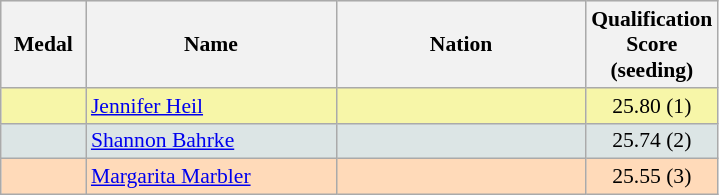<table class=wikitable style="border:1px solid #AAAAAA;font-size:90%">
<tr bgcolor="#E4E4E4">
<th width=50>Medal</th>
<th width=160>Name</th>
<th width=160>Nation</th>
<th width=80>Qualification Score (seeding)</th>
</tr>
<tr bgcolor="#F7F6A8">
<td align="center"></td>
<td><a href='#'>Jennifer Heil</a></td>
<td></td>
<td align="center">25.80 (1)</td>
</tr>
<tr bgcolor="#DCE5E5">
<td align="center"></td>
<td><a href='#'>Shannon Bahrke</a></td>
<td></td>
<td align="center">25.74 (2)</td>
</tr>
<tr bgcolor="#FFDAB9">
<td align="center"></td>
<td><a href='#'>Margarita Marbler</a></td>
<td></td>
<td align="center">25.55 (3)</td>
</tr>
</table>
